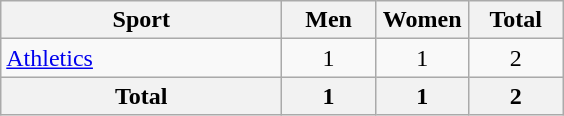<table class="wikitable sortable" style="text-align:center;">
<tr>
<th width=180>Sport</th>
<th width=55>Men</th>
<th width=55>Women</th>
<th width=55>Total</th>
</tr>
<tr>
<td align=left><a href='#'>Athletics</a></td>
<td>1</td>
<td>1</td>
<td>2</td>
</tr>
<tr>
<th>Total</th>
<th>1</th>
<th>1</th>
<th>2</th>
</tr>
</table>
